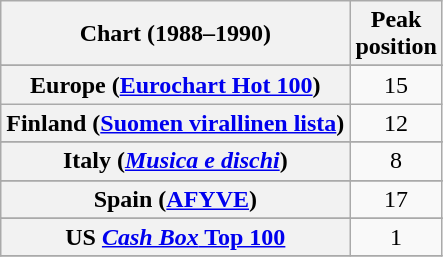<table class="wikitable sortable plainrowheaders" style="text-align:center">
<tr>
<th>Chart (1988–1990)</th>
<th>Peak<br>position</th>
</tr>
<tr>
</tr>
<tr>
</tr>
<tr>
</tr>
<tr>
</tr>
<tr>
</tr>
<tr>
<th scope="row">Europe (<a href='#'>Eurochart Hot 100</a>)</th>
<td>15</td>
</tr>
<tr>
<th scope="row">Finland (<a href='#'>Suomen virallinen lista</a>)</th>
<td>12</td>
</tr>
<tr>
</tr>
<tr>
<th scope="row">Italy (<em><a href='#'>Musica e dischi</a></em>)</th>
<td>8</td>
</tr>
<tr>
</tr>
<tr>
</tr>
<tr>
</tr>
<tr>
<th scope="row">Spain (<a href='#'>AFYVE</a>)</th>
<td>17</td>
</tr>
<tr>
</tr>
<tr>
</tr>
<tr>
</tr>
<tr>
</tr>
<tr>
</tr>
<tr>
<th scope="row">US <a href='#'><em>Cash Box</em> Top 100</a></th>
<td>1</td>
</tr>
<tr>
</tr>
</table>
